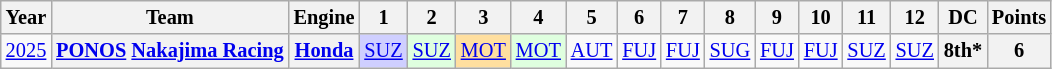<table class="wikitable" style="text-align:center; font-size:85%">
<tr>
<th>Year</th>
<th>Team</th>
<th>Engine</th>
<th>1</th>
<th>2</th>
<th>3</th>
<th>4</th>
<th>5</th>
<th>6</th>
<th>7</th>
<th>8</th>
<th>9</th>
<th>10</th>
<th>11</th>
<th>12</th>
<th>DC</th>
<th>Points</th>
</tr>
<tr>
<td><a href='#'>2025</a></td>
<th nowrap><a href='#'>PONOS</a> <a href='#'>Nakajima Racing</a></th>
<th><a href='#'>Honda</a></th>
<td style="background:#CFCFFF;"><a href='#'>SUZ</a><br></td>
<td style="background:#DFFFDF;"><a href='#'>SUZ</a><br></td>
<td style="background:#FFDF9F;"><a href='#'>MOT</a><br></td>
<td style="background:#DFFFDF;"><a href='#'>MOT</a><br></td>
<td style="background:#;"><a href='#'>AUT</a><br></td>
<td style="background:#;"><a href='#'>FUJ</a><br></td>
<td style="background:#;"><a href='#'>FUJ</a><br></td>
<td style="background:#;"><a href='#'>SUG</a><br></td>
<td style="background:#;"><a href='#'>FUJ</a><br></td>
<td style="background:#;"><a href='#'>FUJ</a><br></td>
<td style="background:#;"><a href='#'>SUZ</a><br></td>
<td style="background:#;"><a href='#'>SUZ</a><br></td>
<th>8th*</th>
<th>6</th>
</tr>
</table>
